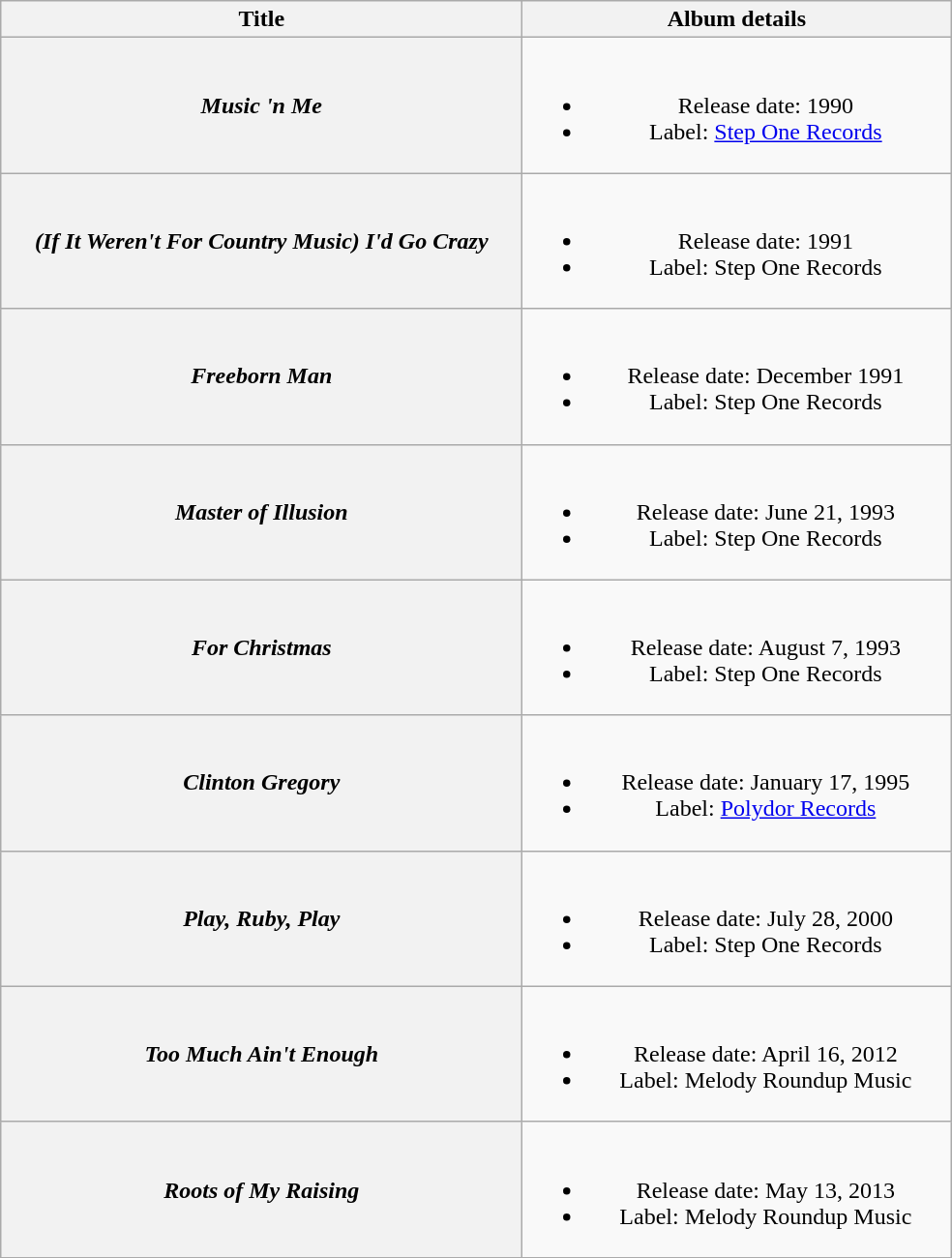<table class="wikitable plainrowheaders" style="text-align:center;">
<tr>
<th style="width:22em;">Title</th>
<th style="width:18em;">Album details</th>
</tr>
<tr>
<th scope="row"><em>Music 'n Me</em></th>
<td><br><ul><li>Release date: 1990</li><li>Label: <a href='#'>Step One Records</a></li></ul></td>
</tr>
<tr>
<th scope="row"><em>(If It Weren't For Country Music) I'd Go Crazy</em></th>
<td><br><ul><li>Release date: 1991</li><li>Label: Step One Records</li></ul></td>
</tr>
<tr>
<th scope="row"><em>Freeborn Man</em></th>
<td><br><ul><li>Release date: December 1991</li><li>Label: Step One Records</li></ul></td>
</tr>
<tr>
<th scope="row"><em>Master of Illusion</em></th>
<td><br><ul><li>Release date: June 21, 1993</li><li>Label: Step One Records</li></ul></td>
</tr>
<tr>
<th scope="row"><em>For Christmas</em></th>
<td><br><ul><li>Release date: August 7, 1993</li><li>Label: Step One Records</li></ul></td>
</tr>
<tr>
<th scope="row"><em>Clinton Gregory</em></th>
<td><br><ul><li>Release date: January 17, 1995</li><li>Label: <a href='#'>Polydor Records</a></li></ul></td>
</tr>
<tr>
<th scope="row"><em>Play, Ruby, Play</em></th>
<td><br><ul><li>Release date: July 28, 2000</li><li>Label: Step One Records</li></ul></td>
</tr>
<tr>
<th scope="row"><em>Too Much Ain't Enough</em></th>
<td><br><ul><li>Release date: April 16, 2012</li><li>Label: Melody Roundup Music</li></ul></td>
</tr>
<tr>
<th scope="row"><em>Roots of My Raising</em></th>
<td><br><ul><li>Release date: May 13, 2013</li><li>Label: Melody Roundup Music</li></ul></td>
</tr>
</table>
